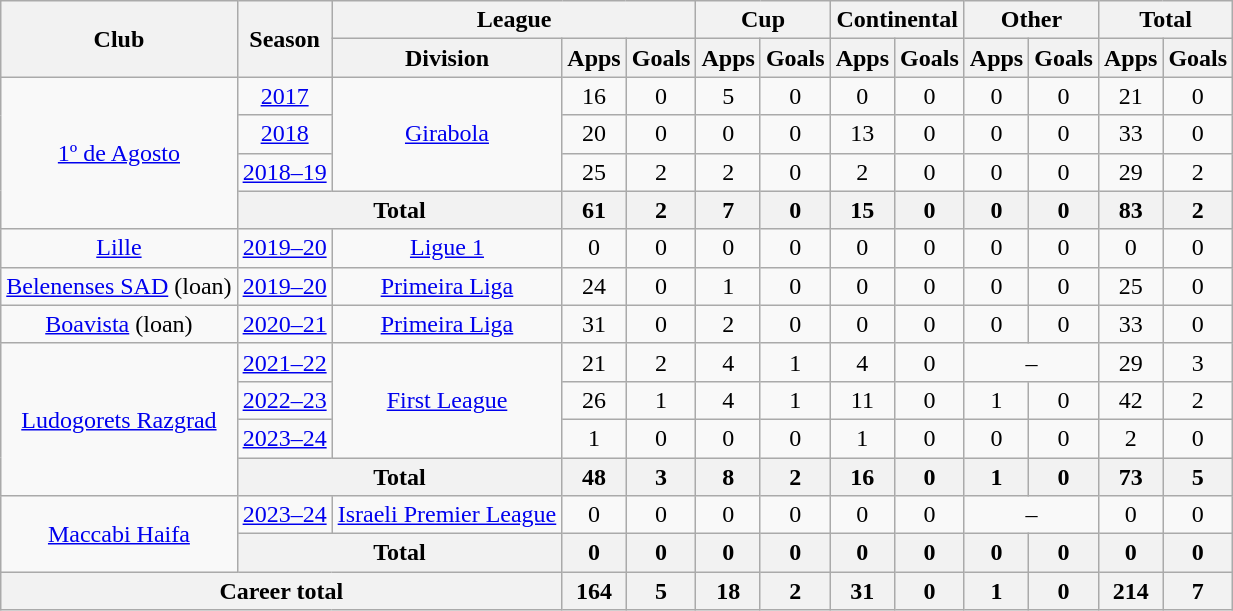<table class="wikitable" style="text-align: center">
<tr>
<th rowspan="2">Club</th>
<th rowspan="2">Season</th>
<th colspan="3">League</th>
<th colspan="2">Cup</th>
<th colspan="2">Continental</th>
<th colspan="2">Other</th>
<th colspan="2">Total</th>
</tr>
<tr>
<th>Division</th>
<th>Apps</th>
<th>Goals</th>
<th>Apps</th>
<th>Goals</th>
<th>Apps</th>
<th>Goals</th>
<th>Apps</th>
<th>Goals</th>
<th>Apps</th>
<th>Goals</th>
</tr>
<tr>
<td rowspan="4"><a href='#'>1º de Agosto</a></td>
<td><a href='#'>2017</a></td>
<td rowspan="3"><a href='#'>Girabola</a></td>
<td>16</td>
<td>0</td>
<td>5</td>
<td>0</td>
<td>0</td>
<td>0</td>
<td>0</td>
<td>0</td>
<td>21</td>
<td>0</td>
</tr>
<tr>
<td><a href='#'>2018</a></td>
<td>20</td>
<td>0</td>
<td>0</td>
<td>0</td>
<td>13</td>
<td>0</td>
<td>0</td>
<td>0</td>
<td>33</td>
<td>0</td>
</tr>
<tr>
<td><a href='#'>2018–19</a></td>
<td>25</td>
<td>2</td>
<td>2</td>
<td>0</td>
<td>2</td>
<td>0</td>
<td>0</td>
<td>0</td>
<td>29</td>
<td>2</td>
</tr>
<tr>
<th colspan="2"><strong>Total</strong></th>
<th>61</th>
<th>2</th>
<th>7</th>
<th>0</th>
<th>15</th>
<th>0</th>
<th>0</th>
<th>0</th>
<th>83</th>
<th>2</th>
</tr>
<tr>
<td><a href='#'>Lille</a></td>
<td><a href='#'>2019–20</a></td>
<td><a href='#'>Ligue 1</a></td>
<td>0</td>
<td>0</td>
<td>0</td>
<td>0</td>
<td>0</td>
<td>0</td>
<td>0</td>
<td>0</td>
<td>0</td>
<td>0</td>
</tr>
<tr>
<td><a href='#'>Belenenses SAD</a> (loan)</td>
<td><a href='#'>2019–20</a></td>
<td><a href='#'>Primeira Liga</a></td>
<td>24</td>
<td>0</td>
<td>1</td>
<td>0</td>
<td>0</td>
<td>0</td>
<td>0</td>
<td>0</td>
<td>25</td>
<td>0</td>
</tr>
<tr>
<td><a href='#'>Boavista</a> (loan)</td>
<td><a href='#'>2020–21</a></td>
<td><a href='#'>Primeira Liga</a></td>
<td>31</td>
<td>0</td>
<td>2</td>
<td>0</td>
<td>0</td>
<td>0</td>
<td>0</td>
<td>0</td>
<td>33</td>
<td>0</td>
</tr>
<tr>
<td rowspan="4"><a href='#'>Ludogorets Razgrad</a></td>
<td><a href='#'>2021–22</a></td>
<td rowspan="3"><a href='#'>First League</a></td>
<td>21</td>
<td>2</td>
<td>4</td>
<td>1</td>
<td>4</td>
<td>0</td>
<td colspan="2">–</td>
<td>29</td>
<td>3</td>
</tr>
<tr>
<td><a href='#'>2022–23</a></td>
<td>26</td>
<td>1</td>
<td>4</td>
<td>1</td>
<td>11</td>
<td>0</td>
<td>1</td>
<td>0</td>
<td>42</td>
<td>2</td>
</tr>
<tr>
<td><a href='#'>2023–24</a></td>
<td>1</td>
<td>0</td>
<td>0</td>
<td>0</td>
<td>1</td>
<td>0</td>
<td>0</td>
<td>0</td>
<td>2</td>
<td>0</td>
</tr>
<tr>
<th colspan="2">Total</th>
<th>48</th>
<th>3</th>
<th>8</th>
<th>2</th>
<th>16</th>
<th>0</th>
<th>1</th>
<th>0</th>
<th>73</th>
<th>5</th>
</tr>
<tr>
<td rowspan="2"><a href='#'>Maccabi Haifa</a></td>
<td><a href='#'>2023–24</a></td>
<td rowspan="1"><a href='#'>Israeli Premier League</a></td>
<td>0</td>
<td>0</td>
<td>0</td>
<td>0</td>
<td>0</td>
<td>0</td>
<td colspan="2">–</td>
<td>0</td>
<td>0</td>
</tr>
<tr>
<th colspan="2">Total</th>
<th>0</th>
<th>0</th>
<th>0</th>
<th>0</th>
<th>0</th>
<th>0</th>
<th>0</th>
<th>0</th>
<th>0</th>
<th>0</th>
</tr>
<tr>
<th colspan="3"><strong>Career total</strong></th>
<th>164</th>
<th>5</th>
<th>18</th>
<th>2</th>
<th>31</th>
<th>0</th>
<th>1</th>
<th>0</th>
<th>214</th>
<th>7</th>
</tr>
</table>
